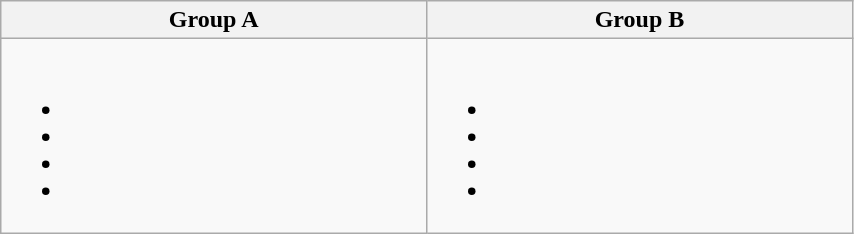<table class="wikitable" width="45%">
<tr>
<th width=22%>Group A</th>
<th width=22%>Group B</th>
</tr>
<tr>
<td><br><ul><li></li><li></li><li></li><li></li></ul></td>
<td><br><ul><li></li><li></li><li></li><li></li></ul></td>
</tr>
</table>
